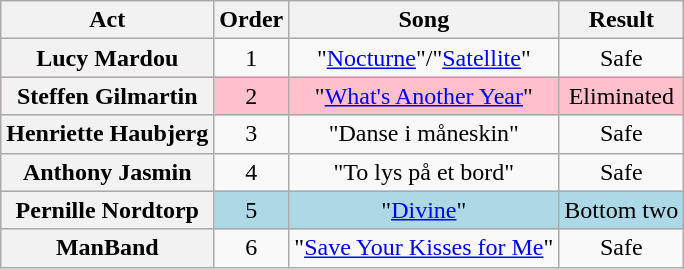<table class="wikitable plainrowheaders" style="text-align:center;">
<tr>
<th scope="col">Act</th>
<th scope="col">Order</th>
<th scope="col">Song</th>
<th scope="col">Result</th>
</tr>
<tr>
<th scope=row>Lucy Mardou</th>
<td>1</td>
<td>"<a href='#'>Nocturne</a>"/"<a href='#'>Satellite</a>"</td>
<td>Safe</td>
</tr>
<tr style="background:pink;">
<th scope=row>Steffen Gilmartin</th>
<td>2</td>
<td>"<a href='#'>What's Another Year</a>"</td>
<td>Eliminated</td>
</tr>
<tr>
<th scope=row>Henriette Haubjerg</th>
<td>3</td>
<td>"Danse i måneskin"</td>
<td>Safe</td>
</tr>
<tr>
<th scope=row>Anthony Jasmin</th>
<td>4</td>
<td>"To lys på et bord"</td>
<td>Safe</td>
</tr>
<tr style="background:lightblue;">
<th scope=row>Pernille Nordtorp</th>
<td>5</td>
<td>"<a href='#'>Divine</a>"</td>
<td>Bottom two</td>
</tr>
<tr>
<th scope=row>ManBand</th>
<td>6</td>
<td>"<a href='#'>Save Your Kisses for Me</a>"</td>
<td>Safe</td>
</tr>
</table>
